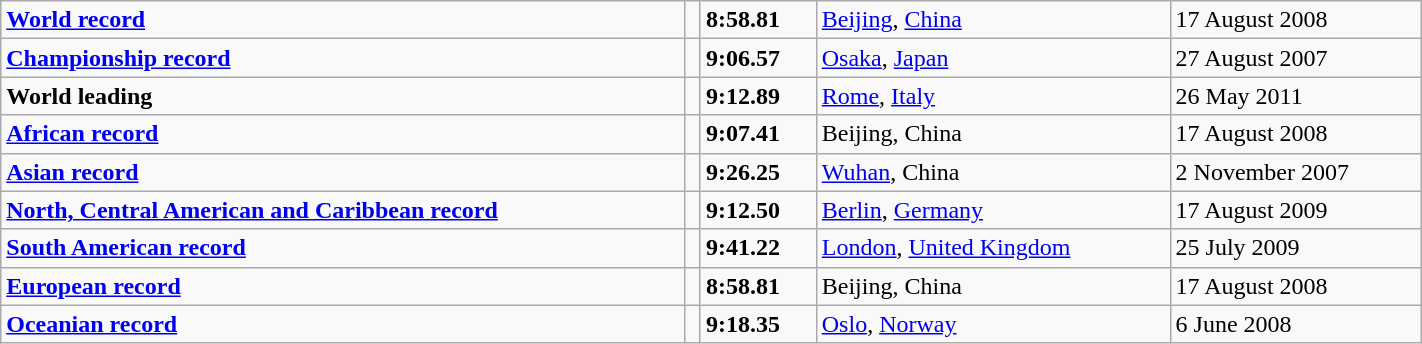<table class="wikitable" width=75%>
<tr>
<td><strong><a href='#'>World record</a></strong></td>
<td></td>
<td><strong>8:58.81</strong></td>
<td><a href='#'>Beijing</a>, <a href='#'>China</a></td>
<td>17 August 2008</td>
</tr>
<tr>
<td><strong><a href='#'>Championship record</a></strong></td>
<td></td>
<td><strong>9:06.57</strong></td>
<td><a href='#'>Osaka</a>, <a href='#'>Japan</a></td>
<td>27 August 2007</td>
</tr>
<tr>
<td><strong>World leading</strong></td>
<td></td>
<td><strong>9:12.89</strong></td>
<td><a href='#'>Rome</a>, <a href='#'>Italy</a></td>
<td>26 May 2011</td>
</tr>
<tr>
<td><strong><a href='#'>African record</a></strong></td>
<td></td>
<td><strong>9:07.41</strong></td>
<td>Beijing, China</td>
<td>17 August 2008</td>
</tr>
<tr>
<td><strong><a href='#'>Asian record</a></strong></td>
<td></td>
<td><strong>9:26.25</strong></td>
<td><a href='#'>Wuhan</a>, China</td>
<td>2 November 2007</td>
</tr>
<tr>
<td><strong><a href='#'>North, Central American and Caribbean record</a></strong></td>
<td></td>
<td><strong>9:12.50</strong></td>
<td><a href='#'>Berlin</a>, <a href='#'>Germany</a></td>
<td>17 August 2009</td>
</tr>
<tr>
<td><strong><a href='#'>South American record</a></strong></td>
<td></td>
<td><strong>9:41.22</strong></td>
<td><a href='#'>London</a>, <a href='#'>United Kingdom</a></td>
<td>25 July 2009</td>
</tr>
<tr>
<td><strong><a href='#'>European record</a></strong></td>
<td></td>
<td><strong>8:58.81</strong></td>
<td>Beijing, China</td>
<td>17 August 2008</td>
</tr>
<tr>
<td><strong><a href='#'>Oceanian record</a></strong></td>
<td></td>
<td><strong>9:18.35</strong></td>
<td><a href='#'>Oslo</a>, <a href='#'>Norway</a></td>
<td>6 June 2008</td>
</tr>
</table>
